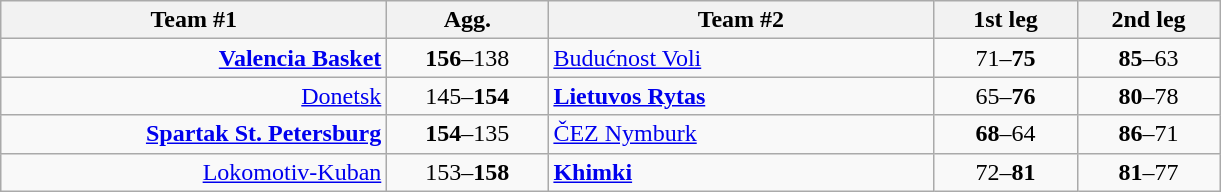<table class=wikitable style="text-align:center">
<tr>
<th width=250>Team #1</th>
<th width=100>Agg.</th>
<th width=250>Team #2</th>
<th width=88>1st leg</th>
<th width=88>2nd leg</th>
</tr>
<tr>
<td align=right><strong><a href='#'>Valencia Basket</a></strong> </td>
<td><strong>156</strong>–138</td>
<td align=left> <a href='#'>Budućnost Voli</a></td>
<td>71–<strong>75</strong></td>
<td><strong>85</strong>–63</td>
</tr>
<tr>
<td align=right><a href='#'>Donetsk</a> </td>
<td>145–<strong>154</strong></td>
<td align=left> <strong><a href='#'>Lietuvos Rytas</a></strong></td>
<td>65–<strong>76</strong></td>
<td><strong>80</strong>–78</td>
</tr>
<tr>
<td align=right><strong><a href='#'>Spartak St. Petersburg</a></strong> </td>
<td><strong>154</strong>–135</td>
<td align=left> <a href='#'>ČEZ Nymburk</a></td>
<td><strong>68</strong>–64</td>
<td><strong>86</strong>–71</td>
</tr>
<tr>
<td align=right><a href='#'>Lokomotiv-Kuban</a> </td>
<td>153–<strong>158</strong></td>
<td align=left> <strong><a href='#'>Khimki</a></strong></td>
<td>72–<strong>81</strong></td>
<td><strong>81</strong>–77</td>
</tr>
</table>
